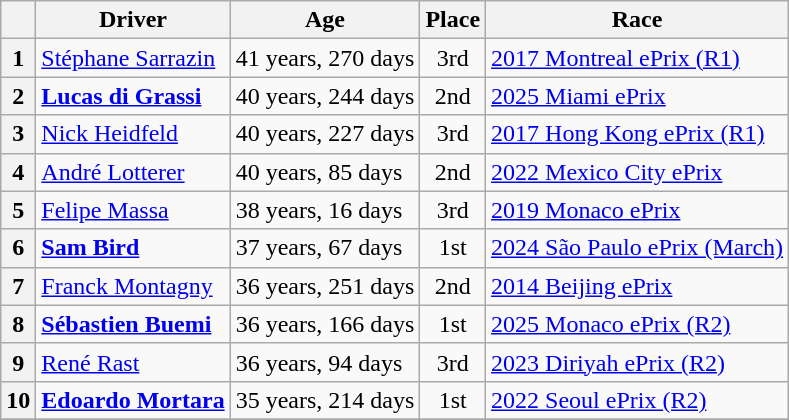<table class="wikitable">
<tr>
<th></th>
<th>Driver</th>
<th>Age</th>
<th>Place</th>
<th>Race</th>
</tr>
<tr>
<th>1</th>
<td> <a href='#'>Stéphane Sarrazin</a></td>
<td>41 years, 270 days</td>
<td align=center>3rd</td>
<td><a href='#'>2017 Montreal ePrix (R1)</a></td>
</tr>
<tr>
<th>2</th>
<td> <strong><a href='#'>Lucas di Grassi</a></strong></td>
<td>40 years, 244 days</td>
<td align=center>2nd</td>
<td><a href='#'>2025 Miami ePrix</a></td>
</tr>
<tr>
<th>3</th>
<td> <a href='#'>Nick Heidfeld</a></td>
<td>40 years, 227 days</td>
<td align=center>3rd</td>
<td><a href='#'>2017 Hong Kong ePrix (R1)</a></td>
</tr>
<tr>
<th>4</th>
<td> <a href='#'>André Lotterer</a></td>
<td>40 years, 85 days</td>
<td align=center>2nd</td>
<td><a href='#'>2022 Mexico City ePrix</a></td>
</tr>
<tr>
<th>5</th>
<td> <a href='#'>Felipe Massa</a></td>
<td>38 years, 16 days</td>
<td align=center>3rd</td>
<td><a href='#'>2019 Monaco ePrix</a></td>
</tr>
<tr>
<th>6</th>
<td> <strong><a href='#'>Sam Bird</a></strong></td>
<td>37 years, 67 days</td>
<td align=center>1st</td>
<td><a href='#'>2024 São Paulo ePrix (March)</a></td>
</tr>
<tr>
<th>7</th>
<td> <a href='#'>Franck Montagny</a></td>
<td>36 years, 251 days</td>
<td align=center>2nd</td>
<td><a href='#'>2014 Beijing ePrix</a></td>
</tr>
<tr>
<th>8</th>
<td> <strong><a href='#'>Sébastien Buemi</a></strong></td>
<td>36 years, 166 days</td>
<td align=center>1st</td>
<td><a href='#'>2025 Monaco ePrix (R2)</a></td>
</tr>
<tr>
<th>9</th>
<td> <a href='#'>René Rast</a></td>
<td>36 years, 94 days</td>
<td align=center>3rd</td>
<td><a href='#'>2023 Diriyah ePrix (R2)</a></td>
</tr>
<tr>
<th>10</th>
<td> <strong><a href='#'>Edoardo Mortara</a></strong></td>
<td>35 years, 214 days</td>
<td align=center>1st</td>
<td><a href='#'>2022 Seoul ePrix (R2)</a></td>
</tr>
<tr>
</tr>
</table>
